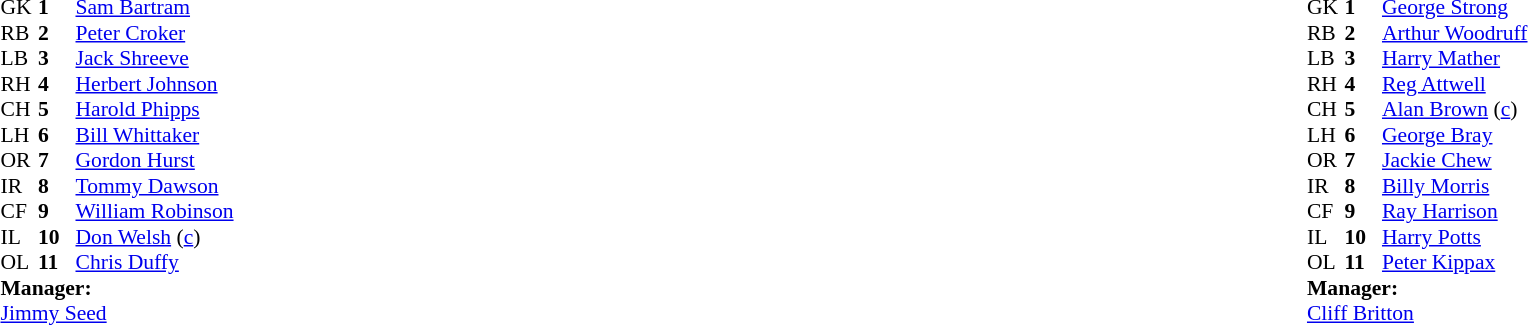<table style="width:100%;">
<tr>
<td style="vertical-align:top; width:50%;"><br><table style="font-size: 90%" cellspacing="0" cellpadding="0">
<tr>
<td colspan="4"></td>
</tr>
<tr>
<th width="25"></th>
<th width="25"></th>
</tr>
<tr>
<td>GK</td>
<td><strong>1</strong></td>
<td> <a href='#'>Sam Bartram</a></td>
</tr>
<tr>
<td>RB</td>
<td><strong>2</strong></td>
<td> <a href='#'>Peter Croker</a></td>
</tr>
<tr>
<td>LB</td>
<td><strong>3</strong></td>
<td> <a href='#'>Jack Shreeve</a></td>
</tr>
<tr>
<td>RH</td>
<td><strong>4</strong></td>
<td> <a href='#'>Herbert Johnson</a></td>
</tr>
<tr>
<td>CH</td>
<td><strong>5</strong></td>
<td> <a href='#'>Harold Phipps</a></td>
</tr>
<tr>
<td>LH</td>
<td><strong>6</strong></td>
<td> <a href='#'>Bill Whittaker</a></td>
</tr>
<tr>
<td>OR</td>
<td><strong>7</strong></td>
<td> <a href='#'>Gordon Hurst</a></td>
</tr>
<tr>
<td>IR</td>
<td><strong>8</strong></td>
<td> <a href='#'>Tommy Dawson</a></td>
</tr>
<tr>
<td>CF</td>
<td><strong>9</strong></td>
<td> <a href='#'>William Robinson</a></td>
</tr>
<tr>
<td>IL</td>
<td><strong>10</strong></td>
<td> <a href='#'>Don Welsh</a> (<a href='#'>c</a>)</td>
</tr>
<tr>
<td>OL</td>
<td><strong>11</strong></td>
<td> <a href='#'>Chris Duffy</a></td>
</tr>
<tr>
<td colspan=4><strong>Manager:</strong></td>
</tr>
<tr>
<td colspan="4"> <a href='#'>Jimmy Seed</a></td>
</tr>
</table>
</td>
<td style="vertical-align:top; width:50%;"><br><table cellspacing="0" cellpadding="0" style="font-size:90%; margin:auto;">
<tr>
<td colspan="4"></td>
</tr>
<tr>
<th width="25"></th>
<th width="25"></th>
</tr>
<tr>
<td>GK</td>
<td><strong>1</strong></td>
<td> <a href='#'>George Strong</a></td>
</tr>
<tr>
<td>RB</td>
<td><strong>2</strong></td>
<td> <a href='#'>Arthur Woodruff</a></td>
</tr>
<tr>
<td>LB</td>
<td><strong>3</strong></td>
<td> <a href='#'>Harry Mather</a></td>
</tr>
<tr>
<td>RH</td>
<td><strong>4</strong></td>
<td> <a href='#'>Reg Attwell</a></td>
</tr>
<tr>
<td>CH</td>
<td><strong>5</strong></td>
<td> <a href='#'>Alan Brown</a> (<a href='#'>c</a>)</td>
</tr>
<tr>
<td>LH</td>
<td><strong>6</strong></td>
<td> <a href='#'>George Bray</a></td>
</tr>
<tr>
<td>OR</td>
<td><strong>7</strong></td>
<td> <a href='#'>Jackie Chew</a></td>
</tr>
<tr>
<td>IR</td>
<td><strong>8</strong></td>
<td> <a href='#'>Billy Morris</a></td>
</tr>
<tr>
<td>CF</td>
<td><strong>9</strong></td>
<td> <a href='#'>Ray Harrison</a></td>
</tr>
<tr>
<td>IL</td>
<td><strong>10</strong></td>
<td> <a href='#'>Harry Potts</a></td>
</tr>
<tr>
<td>OL</td>
<td><strong>11</strong></td>
<td> <a href='#'>Peter Kippax</a></td>
</tr>
<tr>
<td colspan=4><strong>Manager:</strong></td>
</tr>
<tr>
<td colspan="4"> <a href='#'>Cliff Britton</a></td>
</tr>
</table>
</td>
</tr>
</table>
